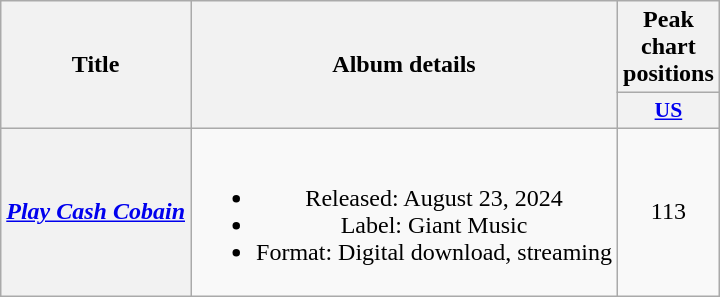<table class="wikitable plainrowheaders" style="text-align:center;">
<tr>
<th scope="col" rowspan="2">Title</th>
<th scope="col" rowspan="2">Album details</th>
<th scope="col" colspan="1">Peak chart positions</th>
</tr>
<tr>
<th scope="col" style="width:3em;font-size:90%;"><a href='#'>US</a><br></th>
</tr>
<tr>
<th scope="row"><em><a href='#'>Play Cash Cobain</a></em></th>
<td><br><ul><li>Released: August 23, 2024</li><li>Label: Giant Music</li><li>Format: Digital download, streaming</li></ul></td>
<td>113</td>
</tr>
</table>
